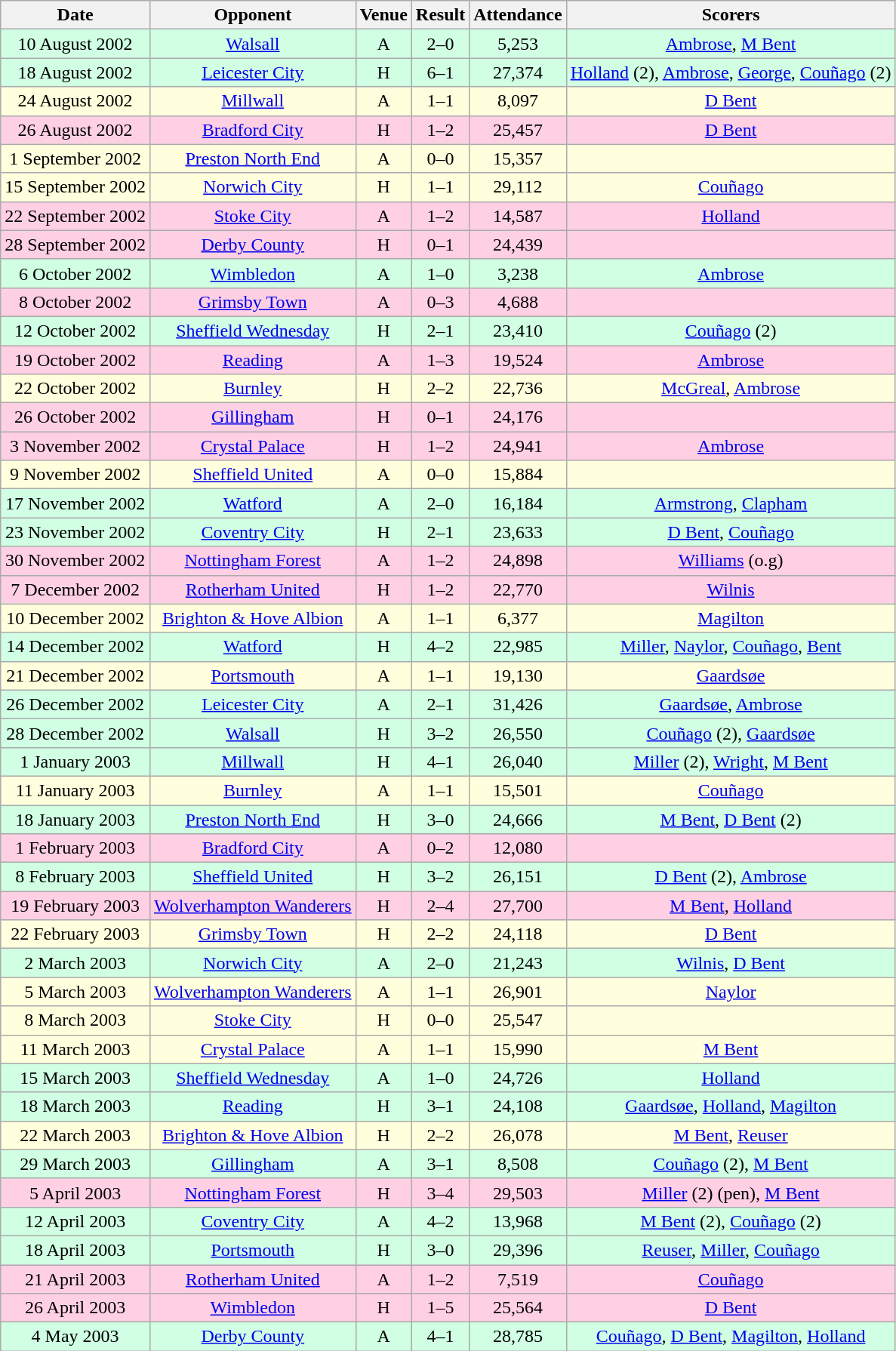<table class="wikitable sortable" style="font-size:100%; text-align:center">
<tr>
<th>Date</th>
<th>Opponent</th>
<th>Venue</th>
<th>Result</th>
<th>Attendance</th>
<th>Scorers</th>
</tr>
<tr style="background-color: #d0ffe3;">
<td>10 August 2002</td>
<td><a href='#'>Walsall</a></td>
<td>A</td>
<td>2–0</td>
<td>5,253</td>
<td><a href='#'>Ambrose</a>, <a href='#'>M Bent</a></td>
</tr>
<tr style="background-color: #d0ffe3;">
<td>18 August 2002</td>
<td><a href='#'>Leicester City</a></td>
<td>H</td>
<td>6–1</td>
<td>27,374</td>
<td><a href='#'>Holland</a> (2), <a href='#'>Ambrose</a>, <a href='#'>George</a>, <a href='#'>Couñago</a> (2)</td>
</tr>
<tr style="background-color: #ffffdd;">
<td>24 August 2002</td>
<td><a href='#'>Millwall</a></td>
<td>A</td>
<td>1–1</td>
<td>8,097</td>
<td><a href='#'>D Bent</a></td>
</tr>
<tr style="background-color: #ffd0e3;">
<td>26 August 2002</td>
<td><a href='#'>Bradford City</a></td>
<td>H</td>
<td>1–2</td>
<td>25,457</td>
<td><a href='#'>D Bent</a></td>
</tr>
<tr style="background-color: #ffffdd;">
<td>1 September 2002</td>
<td><a href='#'>Preston North End</a></td>
<td>A</td>
<td>0–0</td>
<td>15,357</td>
<td></td>
</tr>
<tr style="background-color: #ffffdd;">
<td>15 September 2002</td>
<td><a href='#'>Norwich City</a></td>
<td>H</td>
<td>1–1</td>
<td>29,112</td>
<td><a href='#'>Couñago</a></td>
</tr>
<tr style="background-color: #ffd0e3;">
<td>22 September 2002</td>
<td><a href='#'>Stoke City</a></td>
<td>A</td>
<td>1–2</td>
<td>14,587</td>
<td><a href='#'>Holland</a></td>
</tr>
<tr style="background-color: #ffd0e3;">
<td>28 September 2002</td>
<td><a href='#'>Derby County</a></td>
<td>H</td>
<td>0–1</td>
<td>24,439</td>
<td></td>
</tr>
<tr style="background-color: #d0ffe3;">
<td>6 October 2002</td>
<td><a href='#'>Wimbledon</a></td>
<td>A</td>
<td>1–0</td>
<td>3,238</td>
<td><a href='#'>Ambrose</a></td>
</tr>
<tr style="background-color: #ffd0e3;">
<td>8 October 2002</td>
<td><a href='#'>Grimsby Town</a></td>
<td>A</td>
<td>0–3</td>
<td>4,688</td>
<td></td>
</tr>
<tr style="background-color: #d0ffe3;">
<td>12 October 2002</td>
<td><a href='#'>Sheffield Wednesday</a></td>
<td>H</td>
<td>2–1</td>
<td>23,410</td>
<td><a href='#'>Couñago</a> (2)</td>
</tr>
<tr style="background-color: #ffd0e3;">
<td>19 October 2002</td>
<td><a href='#'>Reading</a></td>
<td>A</td>
<td>1–3</td>
<td>19,524</td>
<td><a href='#'>Ambrose</a></td>
</tr>
<tr style="background-color: #ffffdd;">
<td>22 October 2002</td>
<td><a href='#'>Burnley</a></td>
<td>H</td>
<td>2–2</td>
<td>22,736</td>
<td><a href='#'>McGreal</a>, <a href='#'>Ambrose</a></td>
</tr>
<tr style="background-color: #ffd0e3;">
<td>26 October 2002</td>
<td><a href='#'>Gillingham</a></td>
<td>H</td>
<td>0–1</td>
<td>24,176</td>
<td></td>
</tr>
<tr style="background-color: #ffd0e3;">
<td>3 November 2002</td>
<td><a href='#'>Crystal Palace</a></td>
<td>H</td>
<td>1–2</td>
<td>24,941</td>
<td><a href='#'>Ambrose</a></td>
</tr>
<tr style="background-color: #ffffdd;">
<td>9 November 2002</td>
<td><a href='#'>Sheffield United</a></td>
<td>A</td>
<td>0–0</td>
<td>15,884</td>
<td></td>
</tr>
<tr style="background-color: #d0ffe3;">
<td>17 November 2002</td>
<td><a href='#'>Watford</a></td>
<td>A</td>
<td>2–0</td>
<td>16,184</td>
<td><a href='#'>Armstrong</a>, <a href='#'>Clapham</a></td>
</tr>
<tr style="background-color: #d0ffe3;">
<td>23 November 2002</td>
<td><a href='#'>Coventry City</a></td>
<td>H</td>
<td>2–1</td>
<td>23,633</td>
<td><a href='#'>D Bent</a>, <a href='#'>Couñago</a></td>
</tr>
<tr style="background-color: #ffd0e3;">
<td>30 November 2002</td>
<td><a href='#'>Nottingham Forest</a></td>
<td>A</td>
<td>1–2</td>
<td>24,898</td>
<td><a href='#'>Williams</a> (o.g)</td>
</tr>
<tr style="background-color: #ffd0e3;">
<td>7 December 2002</td>
<td><a href='#'>Rotherham United</a></td>
<td>H</td>
<td>1–2</td>
<td>22,770</td>
<td><a href='#'>Wilnis</a></td>
</tr>
<tr style="background-color: #ffffdd;">
<td>10 December 2002</td>
<td><a href='#'>Brighton & Hove Albion</a></td>
<td>A</td>
<td>1–1</td>
<td>6,377</td>
<td><a href='#'>Magilton</a></td>
</tr>
<tr style="background-color: #d0ffe3;">
<td>14 December 2002</td>
<td><a href='#'>Watford</a></td>
<td>H</td>
<td>4–2</td>
<td>22,985</td>
<td><a href='#'>Miller</a>, <a href='#'>Naylor</a>, <a href='#'>Couñago</a>, <a href='#'>Bent</a></td>
</tr>
<tr style="background-color: #ffffdd;">
<td>21 December 2002</td>
<td><a href='#'>Portsmouth</a></td>
<td>A</td>
<td>1–1</td>
<td>19,130</td>
<td><a href='#'>Gaardsøe</a></td>
</tr>
<tr style="background-color: #d0ffe3;">
<td>26 December 2002</td>
<td><a href='#'>Leicester City</a></td>
<td>A</td>
<td>2–1</td>
<td>31,426</td>
<td><a href='#'>Gaardsøe</a>, <a href='#'>Ambrose</a></td>
</tr>
<tr style="background-color: #d0ffe3;">
<td>28 December 2002</td>
<td><a href='#'>Walsall</a></td>
<td>H</td>
<td>3–2</td>
<td>26,550</td>
<td><a href='#'>Couñago</a> (2), <a href='#'>Gaardsøe</a></td>
</tr>
<tr style="background-color: #d0ffe3;">
<td>1 January 2003</td>
<td><a href='#'>Millwall</a></td>
<td>H</td>
<td>4–1</td>
<td>26,040</td>
<td><a href='#'>Miller</a> (2), <a href='#'>Wright</a>, <a href='#'>M Bent</a></td>
</tr>
<tr style="background-color: #ffffdd;">
<td>11 January 2003</td>
<td><a href='#'>Burnley</a></td>
<td>A</td>
<td>1–1</td>
<td>15,501</td>
<td><a href='#'>Couñago</a></td>
</tr>
<tr style="background-color: #d0ffe3;">
<td>18 January 2003</td>
<td><a href='#'>Preston North End</a></td>
<td>H</td>
<td>3–0</td>
<td>24,666</td>
<td><a href='#'>M Bent</a>, <a href='#'>D Bent</a> (2)</td>
</tr>
<tr style="background-color: #ffd0e3;">
<td>1 February 2003</td>
<td><a href='#'>Bradford City</a></td>
<td>A</td>
<td>0–2</td>
<td>12,080</td>
<td></td>
</tr>
<tr style="background-color: #d0ffe3;">
<td>8 February 2003</td>
<td><a href='#'>Sheffield United</a></td>
<td>H</td>
<td>3–2</td>
<td>26,151</td>
<td><a href='#'>D Bent</a> (2), <a href='#'>Ambrose</a></td>
</tr>
<tr style="background-color: #ffd0e3;">
<td>19 February 2003</td>
<td><a href='#'>Wolverhampton Wanderers</a></td>
<td>H</td>
<td>2–4</td>
<td>27,700</td>
<td><a href='#'>M Bent</a>, <a href='#'>Holland</a></td>
</tr>
<tr style="background-color: #ffffdd;">
<td>22 February 2003</td>
<td><a href='#'>Grimsby Town</a></td>
<td>H</td>
<td>2–2</td>
<td>24,118</td>
<td><a href='#'>D Bent</a></td>
</tr>
<tr style="background-color: #d0ffe3;">
<td>2 March 2003</td>
<td><a href='#'>Norwich City</a></td>
<td>A</td>
<td>2–0</td>
<td>21,243</td>
<td><a href='#'>Wilnis</a>, <a href='#'>D Bent</a></td>
</tr>
<tr style="background-color: #ffffdd;">
<td>5 March 2003</td>
<td><a href='#'>Wolverhampton Wanderers</a></td>
<td>A</td>
<td>1–1</td>
<td>26,901</td>
<td><a href='#'>Naylor</a></td>
</tr>
<tr style="background-color: #ffffdd;">
<td>8 March 2003</td>
<td><a href='#'>Stoke City</a></td>
<td>H</td>
<td>0–0</td>
<td>25,547</td>
<td></td>
</tr>
<tr style="background-color: #ffffdd;">
<td>11 March 2003</td>
<td><a href='#'>Crystal Palace</a></td>
<td>A</td>
<td>1–1</td>
<td>15,990</td>
<td><a href='#'>M Bent</a></td>
</tr>
<tr style="background-color: #d0ffe3;">
<td>15 March 2003</td>
<td><a href='#'>Sheffield Wednesday</a></td>
<td>A</td>
<td>1–0</td>
<td>24,726</td>
<td><a href='#'>Holland</a></td>
</tr>
<tr style="background-color: #d0ffe3;">
<td>18 March 2003</td>
<td><a href='#'>Reading</a></td>
<td>H</td>
<td>3–1</td>
<td>24,108</td>
<td><a href='#'>Gaardsøe</a>, <a href='#'>Holland</a>, <a href='#'>Magilton</a></td>
</tr>
<tr style="background-color: #ffffdd;">
<td>22 March 2003</td>
<td><a href='#'>Brighton & Hove Albion</a></td>
<td>H</td>
<td>2–2</td>
<td>26,078</td>
<td><a href='#'>M Bent</a>, <a href='#'>Reuser</a></td>
</tr>
<tr style="background-color: #d0ffe3;">
<td>29 March 2003</td>
<td><a href='#'>Gillingham</a></td>
<td>A</td>
<td>3–1</td>
<td>8,508</td>
<td><a href='#'>Couñago</a> (2), <a href='#'>M Bent</a></td>
</tr>
<tr style="background-color: #ffd0e3;">
<td>5 April 2003</td>
<td><a href='#'>Nottingham Forest</a></td>
<td>H</td>
<td>3–4</td>
<td>29,503</td>
<td><a href='#'>Miller</a> (2) (pen), <a href='#'>M Bent</a></td>
</tr>
<tr style="background-color: #d0ffe3;">
<td>12 April 2003</td>
<td><a href='#'>Coventry City</a></td>
<td>A</td>
<td>4–2</td>
<td>13,968</td>
<td><a href='#'>M Bent</a> (2), <a href='#'>Couñago</a> (2)</td>
</tr>
<tr style="background-color: #d0ffe3;">
<td>18 April 2003</td>
<td><a href='#'>Portsmouth</a></td>
<td>H</td>
<td>3–0</td>
<td>29,396</td>
<td><a href='#'>Reuser</a>, <a href='#'>Miller</a>, <a href='#'>Couñago</a></td>
</tr>
<tr style="background-color: #ffd0e3;">
<td>21 April 2003</td>
<td><a href='#'>Rotherham United</a></td>
<td>A</td>
<td>1–2</td>
<td>7,519</td>
<td><a href='#'>Couñago</a></td>
</tr>
<tr style="background-color: #ffd0e3;">
<td>26 April 2003</td>
<td><a href='#'>Wimbledon</a></td>
<td>H</td>
<td>1–5</td>
<td>25,564</td>
<td><a href='#'>D Bent</a></td>
</tr>
<tr style="background-color: #d0ffe3;">
<td>4 May 2003</td>
<td><a href='#'>Derby County</a></td>
<td>A</td>
<td>4–1</td>
<td>28,785</td>
<td><a href='#'>Couñago</a>, <a href='#'>D Bent</a>, <a href='#'>Magilton</a>, <a href='#'>Holland</a></td>
</tr>
</table>
